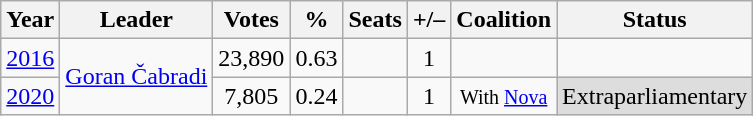<table class="wikitable sortable" style="text-align:center">
<tr>
<th>Year</th>
<th>Leader</th>
<th>Votes</th>
<th>%</th>
<th>Seats</th>
<th>+/–</th>
<th>Coalition</th>
<th>Status</th>
</tr>
<tr>
<td><a href='#'>2016</a></td>
<td rowspan="2"><a href='#'>Goran Čabradi</a></td>
<td>23,890</td>
<td>0.63</td>
<td></td>
<td> 1</td>
<td></td>
<td></td>
</tr>
<tr>
<td><a href='#'>2020</a></td>
<td>7,805</td>
<td>0.24</td>
<td></td>
<td> 1</td>
<td><small>With <a href='#'>Nova</a></small></td>
<td style="background:#ddd;">Extraparliamentary</td>
</tr>
</table>
